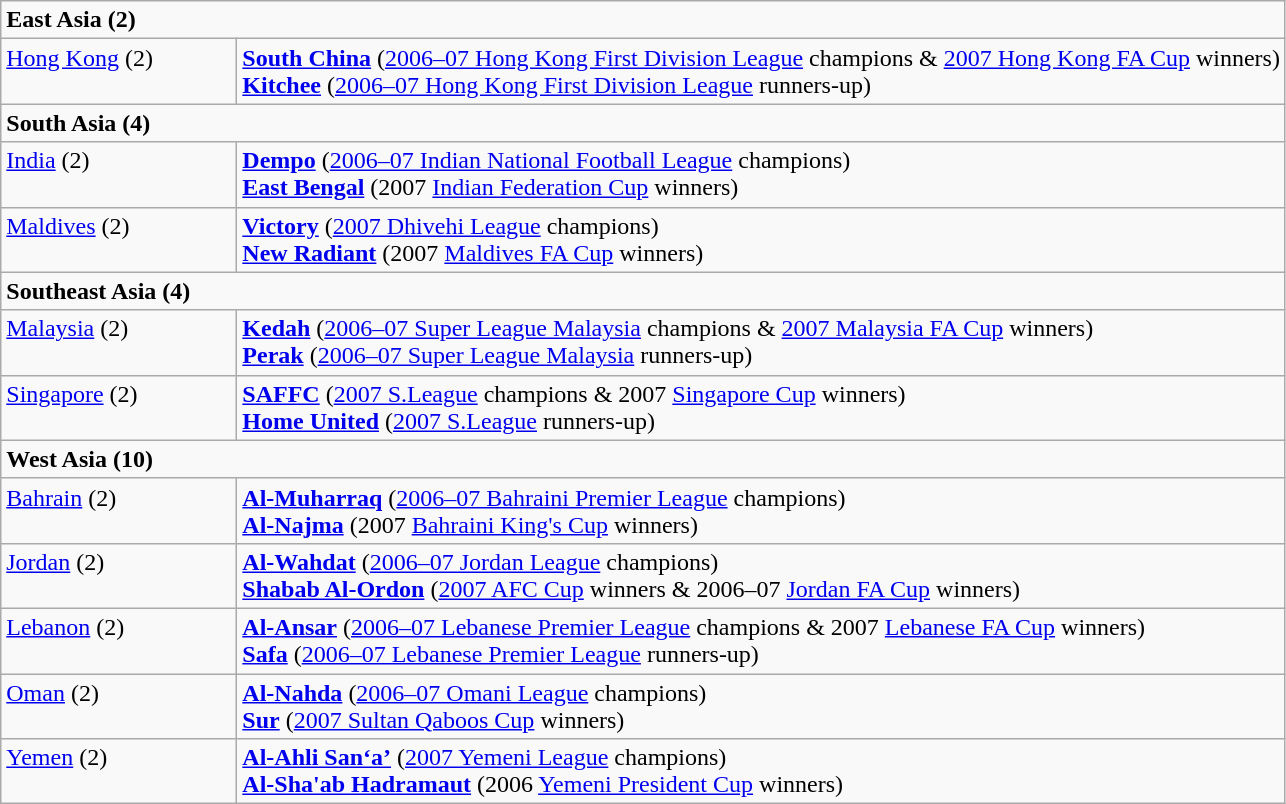<table class="wikitable">
<tr>
<td colspan=2><strong>East Asia (2)</strong></td>
</tr>
<tr>
<td width="150px" valign="top">  <a href='#'>Hong Kong</a> (2)</td>
<td><strong><a href='#'>South China</a></strong> (<a href='#'>2006–07 Hong Kong First Division League</a> champions & <a href='#'>2007 Hong Kong FA Cup</a> winners)<br><strong><a href='#'>Kitchee</a></strong> (<a href='#'>2006–07 Hong Kong First Division League</a> runners-up)</td>
</tr>
<tr>
<td colspan=2><strong>South Asia (4)</strong></td>
</tr>
<tr>
<td width="150px" valign="top">  <a href='#'>India</a> (2)</td>
<td><strong><a href='#'>Dempo</a></strong> (<a href='#'>2006–07 Indian National Football League</a> champions)<br><strong><a href='#'>East Bengal</a></strong> (2007 <a href='#'>Indian Federation Cup</a> winners)</td>
</tr>
<tr>
<td width="150px" valign="top">  <a href='#'>Maldives</a> (2)</td>
<td><strong><a href='#'>Victory</a></strong> (<a href='#'>2007 Dhivehi League</a> champions)<br><strong><a href='#'>New Radiant</a></strong> (2007 <a href='#'>Maldives FA Cup</a> winners)</td>
</tr>
<tr>
<td colspan=2><strong>Southeast Asia (4)</strong></td>
</tr>
<tr>
<td width="150px" valign="top">  <a href='#'>Malaysia</a> (2)</td>
<td><strong><a href='#'>Kedah</a></strong> (<a href='#'>2006–07 Super League Malaysia</a> champions & <a href='#'>2007 Malaysia FA Cup</a> winners)<br><strong><a href='#'>Perak</a></strong> (<a href='#'>2006–07 Super League Malaysia</a> runners-up)</td>
</tr>
<tr>
<td width="150px" valign="top">  <a href='#'>Singapore</a> (2)</td>
<td><strong><a href='#'>SAFFC</a></strong> (<a href='#'>2007 S.League</a> champions & 2007 <a href='#'>Singapore Cup</a> winners)<br><strong><a href='#'>Home United</a></strong> (<a href='#'>2007 S.League</a> runners-up)</td>
</tr>
<tr>
<td colspan=2><strong>West Asia (10)</strong></td>
</tr>
<tr>
<td width="150px" valign="top">  <a href='#'>Bahrain</a> (2)</td>
<td><strong><a href='#'>Al-Muharraq</a></strong> (<a href='#'>2006–07 Bahraini Premier League</a> champions)<br><strong><a href='#'>Al-Najma</a></strong> (2007 <a href='#'>Bahraini King's Cup</a> winners)</td>
</tr>
<tr>
<td width="150px" valign="top">  <a href='#'>Jordan</a> (2)</td>
<td><strong><a href='#'>Al-Wahdat</a></strong> (<a href='#'>2006–07 Jordan League</a> champions)<br><strong><a href='#'>Shabab Al-Ordon</a></strong> (<a href='#'>2007 AFC Cup</a> winners & 2006–07 <a href='#'>Jordan FA Cup</a> winners)</td>
</tr>
<tr>
<td width="150px" valign="top">  <a href='#'>Lebanon</a> (2)</td>
<td><strong><a href='#'>Al-Ansar</a></strong> (<a href='#'>2006–07 Lebanese Premier League</a> champions & 2007 <a href='#'>Lebanese FA Cup</a> winners)<br><strong><a href='#'>Safa</a></strong> (<a href='#'>2006–07 Lebanese Premier League</a> runners-up)</td>
</tr>
<tr>
<td width="150px" valign="top">  <a href='#'>Oman</a> (2)</td>
<td><strong><a href='#'>Al-Nahda</a></strong> (<a href='#'>2006–07 Omani League</a> champions)<br><strong><a href='#'>Sur</a></strong> (<a href='#'>2007 Sultan Qaboos Cup</a> winners)</td>
</tr>
<tr>
<td width="150px" valign="top">  <a href='#'>Yemen</a> (2)</td>
<td><strong><a href='#'>Al-Ahli San‘a’</a></strong> (<a href='#'>2007 Yemeni League</a> champions)<br><strong><a href='#'>Al-Sha'ab Hadramaut</a></strong> (2006 <a href='#'>Yemeni President Cup</a> winners)</td>
</tr>
</table>
